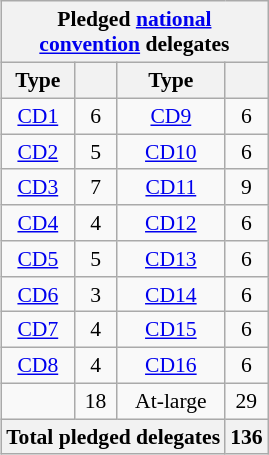<table class="wikitable sortable" style="font-size:90%;text-align:center;float:right;padding:5px;">
<tr>
<th colspan="4">Pledged <a href='#'>national<br>convention</a> delegates</th>
</tr>
<tr>
<th>Type</th>
<th></th>
<th>Type</th>
<th></th>
</tr>
<tr>
<td><a href='#'>CD1</a></td>
<td>6</td>
<td><a href='#'>CD9</a></td>
<td>6</td>
</tr>
<tr>
<td><a href='#'>CD2</a></td>
<td>5</td>
<td><a href='#'>CD10</a></td>
<td>6</td>
</tr>
<tr>
<td><a href='#'>CD3</a></td>
<td>7</td>
<td><a href='#'>CD11</a></td>
<td>9</td>
</tr>
<tr>
<td><a href='#'>CD4</a></td>
<td>4</td>
<td><a href='#'>CD12</a></td>
<td>6</td>
</tr>
<tr>
<td><a href='#'>CD5</a></td>
<td>5</td>
<td><a href='#'>CD13</a></td>
<td>6</td>
</tr>
<tr>
<td><a href='#'>CD6</a></td>
<td>3</td>
<td><a href='#'>CD14</a></td>
<td>6</td>
</tr>
<tr>
<td><a href='#'>CD7</a></td>
<td>4</td>
<td><a href='#'>CD15</a></td>
<td>6</td>
</tr>
<tr>
<td><a href='#'>CD8</a></td>
<td>4</td>
<td><a href='#'>CD16</a></td>
<td>6</td>
</tr>
<tr>
<td></td>
<td>18</td>
<td>At-large</td>
<td>29</td>
</tr>
<tr>
<th colspan=3>Total pledged delegates</th>
<th>136</th>
</tr>
</table>
